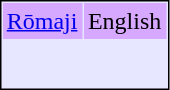<table cellpadding="3" cellspacing="1" style="margin:auto; border:1px solid black; background:#e7e8ff;">
<tr style="text-align:center; background:#d7a8ff;">
<td><a href='#'>Rōmaji</a></td>
<td>English</td>
</tr>
<tr valign=top>
<td><br></td>
<td><br></td>
</tr>
<tr>
<td colspan=2></td>
</tr>
</table>
